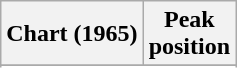<table class="wikitable sortable plainrowheaders" style="text-align:center">
<tr>
<th scope="col">Chart (1965)</th>
<th scope="col">Peak<br> position</th>
</tr>
<tr>
</tr>
<tr>
</tr>
</table>
